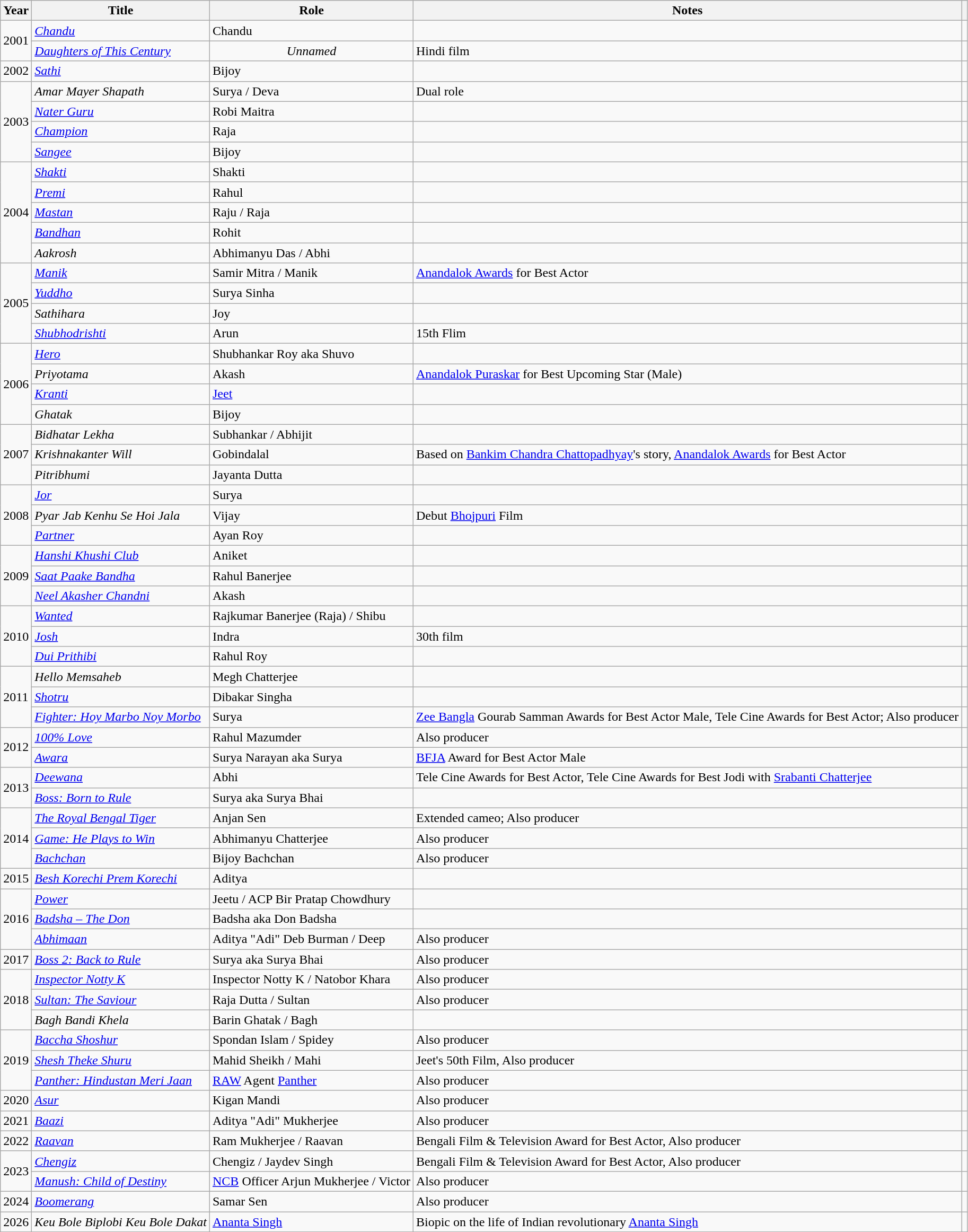<table class="wikitable">
<tr>
<th scope="col">Year</th>
<th scope="col">Title</th>
<th scope="col">Role</th>
<th scope="col">Notes</th>
<th scope="col"></th>
</tr>
<tr>
<td rowspan="2">2001</td>
<td><a href='#'><em>Chandu</em></a></td>
<td>Chandu</td>
<td></td>
<td style="text-align: center;"></td>
</tr>
<tr>
<td><em><a href='#'>Daughters of This Century</a></em></td>
<td style="text-align: center;"><em>Unnamed</em></td>
<td>Hindi film</td>
<td style="text-align: center;"></td>
</tr>
<tr>
<td>2002</td>
<td><a href='#'><em>Sathi</em></a></td>
<td>Bijoy</td>
<td></td>
<td style="text-align: center;"></td>
</tr>
<tr>
<td rowspan="4">2003</td>
<td><em>Amar Mayer Shapath</em></td>
<td>Surya / Deva</td>
<td>Dual role</td>
<td style="text-align: center;"></td>
</tr>
<tr>
<td><em><a href='#'>Nater Guru</a></em></td>
<td>Robi Maitra</td>
<td></td>
<td style="text-align: center;"></td>
</tr>
<tr>
<td><a href='#'><em>Champion</em></a></td>
<td>Raja</td>
<td></td>
<td style="text-align: center;"></td>
</tr>
<tr>
<td><em><a href='#'>Sangee</a></em></td>
<td>Bijoy</td>
<td></td>
<td style="text-align: center;"></td>
</tr>
<tr>
<td rowspan="5">2004</td>
<td><a href='#'><em>Shakti</em></a></td>
<td>Shakti</td>
<td></td>
<td style="text-align: center;"></td>
</tr>
<tr>
<td><em><a href='#'>Premi</a></em></td>
<td>Rahul</td>
<td></td>
<td style="text-align: center;"></td>
</tr>
<tr>
<td><em><a href='#'>Mastan</a></em></td>
<td>Raju / Raja</td>
<td></td>
<td style="text-align: center;"></td>
</tr>
<tr>
<td><a href='#'><em>Bandhan</em></a></td>
<td>Rohit</td>
<td></td>
<td style="text-align: center;"></td>
</tr>
<tr>
<td><em>Aakrosh</em></td>
<td>Abhimanyu Das / Abhi</td>
<td></td>
<td style="text-align: center;"></td>
</tr>
<tr>
<td rowspan="4">2005</td>
<td><a href='#'><em>Manik</em></a></td>
<td>Samir Mitra / Manik</td>
<td><a href='#'>Anandalok Awards</a> for Best Actor</td>
<td style="text-align: center;"></td>
</tr>
<tr>
<td><em><a href='#'>Yuddho</a></em></td>
<td>Surya Sinha</td>
<td></td>
<td style="text-align: center;"></td>
</tr>
<tr>
<td><em>Sathihara</em></td>
<td>Joy</td>
<td></td>
<td style="text-align: center;"></td>
</tr>
<tr>
<td><em><a href='#'>Shubhodrishti</a></em></td>
<td>Arun</td>
<td>15th Flim</td>
<td style="text-align: center;"></td>
</tr>
<tr>
<td rowspan="4">2006</td>
<td><a href='#'><em>Hero</em></a></td>
<td>Shubhankar Roy aka Shuvo</td>
<td></td>
<td style="text-align: center;"></td>
</tr>
<tr>
<td><em>Priyotama</em></td>
<td>Akash</td>
<td><a href='#'>Anandalok Puraskar</a> for Best Upcoming Star (Male)</td>
<td style="text-align: center;"></td>
</tr>
<tr>
<td><a href='#'><em>Kranti</em></a></td>
<td><a href='#'>Jeet</a></td>
<td></td>
<td style="text-align: center;"></td>
</tr>
<tr>
<td><em>Ghatak</em></td>
<td>Bijoy</td>
<td></td>
<td style="text-align: center;"></td>
</tr>
<tr>
<td rowspan="3">2007</td>
<td><em>Bidhatar Lekha</em></td>
<td>Subhankar / Abhijit</td>
<td></td>
<td style="text-align: center;"></td>
</tr>
<tr>
<td><em>Krishnakanter Will</em></td>
<td>Gobindalal</td>
<td>Based on <a href='#'>Bankim Chandra Chattopadhyay</a>'s story, <a href='#'>Anandalok Awards</a> for Best Actor</td>
<td style="text-align: center;"></td>
</tr>
<tr>
<td><em>Pitribhumi</em></td>
<td>Jayanta Dutta</td>
<td></td>
<td style="text-align: center;"></td>
</tr>
<tr>
<td rowspan="3">2008</td>
<td><a href='#'><em>Jor</em></a></td>
<td>Surya</td>
<td></td>
<td style="text-align: center;"></td>
</tr>
<tr>
<td><em>Pyar Jab Kenhu Se Hoi Jala</em></td>
<td>Vijay</td>
<td>Debut  <a href='#'>Bhojpuri</a> Film</td>
<td style="text-align: center;"></td>
</tr>
<tr>
<td><a href='#'><em>Partner</em></a></td>
<td>Ayan Roy</td>
<td></td>
<td style="text-align: center;"></td>
</tr>
<tr>
<td rowspan="3">2009</td>
<td><em><a href='#'>Hanshi Khushi Club</a></em></td>
<td>Aniket</td>
<td></td>
<td style="text-align: center;"></td>
</tr>
<tr>
<td><em><a href='#'>Saat Paake Bandha</a></em></td>
<td>Rahul Banerjee</td>
<td></td>
<td style="text-align: center;"></td>
</tr>
<tr>
<td><em><a href='#'>Neel Akasher Chandni</a></em></td>
<td>Akash</td>
<td></td>
<td style="text-align: center;"></td>
</tr>
<tr>
<td rowspan="3">2010</td>
<td><a href='#'><em>Wanted</em></a></td>
<td>Rajkumar Banerjee (Raja) / Shibu</td>
<td></td>
<td style="text-align: center;"></td>
</tr>
<tr>
<td><a href='#'><em>Josh</em></a></td>
<td>Indra</td>
<td>30th film</td>
<td style="text-align: center;"></td>
</tr>
<tr>
<td><a href='#'><em>Dui Prithibi</em></a></td>
<td>Rahul Roy</td>
<td></td>
<td style="text-align: center;"></td>
</tr>
<tr>
<td rowspan="3">2011</td>
<td><em>Hello Memsaheb</em></td>
<td>Megh Chatterjee</td>
<td></td>
<td style="text-align: center;"></td>
</tr>
<tr>
<td><em><a href='#'>Shotru</a></em></td>
<td>Dibakar Singha</td>
<td></td>
<td style="text-align: center;"></td>
</tr>
<tr>
<td><a href='#'><em>Fighter: Hoy Marbo Noy Morbo</em></a></td>
<td>Surya</td>
<td><a href='#'>Zee Bangla</a> Gourab Samman Awards for Best Actor Male, Tele Cine Awards for Best Actor; Also producer</td>
<td style="text-align: center;"></td>
</tr>
<tr>
<td rowspan="2">2012</td>
<td><a href='#'><em>100% Love</em></a></td>
<td>Rahul Mazumder</td>
<td>Also producer</td>
<td style="text-align: center;"></td>
</tr>
<tr>
<td><em><a href='#'>Awara</a></em></td>
<td>Surya Narayan aka Surya</td>
<td><a href='#'>BFJA</a> Award for Best Actor Male</td>
<td style="text-align: center;"></td>
</tr>
<tr>
<td rowspan="2">2013</td>
<td><a href='#'><em>Deewana</em></a></td>
<td>Abhi</td>
<td>Tele Cine Awards for Best Actor, Tele Cine Awards for Best Jodi with <a href='#'>Srabanti Chatterjee</a></td>
<td style="text-align: center;"></td>
</tr>
<tr>
<td><em><a href='#'>Boss: Born to Rule</a></em></td>
<td>Surya aka Surya Bhai</td>
<td></td>
<td style="text-align: center;"></td>
</tr>
<tr>
<td rowspan="3">2014</td>
<td><a href='#'><em>The Royal Bengal Tiger</em></a></td>
<td>Anjan Sen</td>
<td>Extended cameo; Also producer</td>
<td style="text-align: center;"></td>
</tr>
<tr>
<td><em><a href='#'>Game: He Plays to Win</a></em></td>
<td>Abhimanyu Chatterjee</td>
<td>Also producer</td>
<td style="text-align: center;"></td>
</tr>
<tr>
<td><a href='#'><em>Bachchan</em></a></td>
<td>Bijoy Bachchan</td>
<td>Also producer</td>
<td style="text-align: center;"></td>
</tr>
<tr>
<td>2015</td>
<td><em><a href='#'>Besh Korechi Prem Korechi</a></em></td>
<td>Aditya</td>
<td></td>
<td style="text-align: center;"></td>
</tr>
<tr>
<td rowspan="3">2016</td>
<td><a href='#'><em>Power</em></a></td>
<td>Jeetu / ACP Bir Pratap Chowdhury</td>
<td></td>
<td style="text-align: center;"></td>
</tr>
<tr>
<td><em><a href='#'>Badsha – The Don</a></em></td>
<td>Badsha aka Don Badsha</td>
<td></td>
<td style="text-align: center;"></td>
</tr>
<tr>
<td><a href='#'><em>Abhimaan</em></a></td>
<td>Aditya "Adi" Deb Burman / Deep</td>
<td>Also producer</td>
<td style="text-align: center;"></td>
</tr>
<tr>
<td>2017</td>
<td><em><a href='#'>Boss 2: Back to Rule</a></em></td>
<td>Surya aka Surya Bhai</td>
<td>Also producer</td>
<td style="text-align: center;"></td>
</tr>
<tr>
<td rowspan="3">2018</td>
<td><em><a href='#'>Inspector Notty K</a></em></td>
<td>Inspector Notty K / Natobor Khara</td>
<td>Also producer</td>
<td style="text-align: center;"></td>
</tr>
<tr>
<td><em><a href='#'>Sultan: The Saviour</a></em></td>
<td>Raja Dutta / Sultan</td>
<td>Also producer</td>
<td style="text-align: center;"></td>
</tr>
<tr>
<td><em>Bagh Bandi Khela</em></td>
<td>Barin Ghatak / Bagh</td>
<td></td>
<td style="text-align: center;"></td>
</tr>
<tr>
<td rowspan="3">2019</td>
<td><em><a href='#'>Baccha Shoshur</a></em></td>
<td>Spondan Islam / Spidey</td>
<td>Also producer</td>
<td style="text-align: center;"></td>
</tr>
<tr>
<td><em><a href='#'>Shesh Theke Shuru</a></em></td>
<td>Mahid Sheikh / Mahi</td>
<td>Jeet's 50th Film, Also producer</td>
<td style="text-align: center;"></td>
</tr>
<tr>
<td><em><a href='#'>Panther: Hindustan Meri Jaan</a></em></td>
<td><a href='#'>RAW</a> Agent  <a href='#'>Panther</a></td>
<td>Also producer</td>
<td style="text-align: center;"></td>
</tr>
<tr>
<td>2020</td>
<td><em><a href='#'>Asur</a></em></td>
<td>Kigan Mandi</td>
<td>Also producer</td>
<td style="text-align: center;"></td>
</tr>
<tr>
<td>2021</td>
<td><em><a href='#'>Baazi</a></em></td>
<td>Aditya "Adi" Mukherjee</td>
<td>Also producer</td>
<td style="text-align: center;"></td>
</tr>
<tr>
<td>2022</td>
<td><em><a href='#'>Raavan</a></em></td>
<td>Ram Mukherjee / Raavan</td>
<td>Bengali Film & Television Award for Best Actor, Also producer</td>
<td style="text-align: center;"></td>
</tr>
<tr>
<td rowspan="2">2023</td>
<td><em><a href='#'>Chengiz</a></em></td>
<td>Chengiz / Jaydev Singh</td>
<td>Bengali Film & Television Award for Best Actor, Also producer</td>
<td style="text-align: center;"></td>
</tr>
<tr>
<td><em><a href='#'>Manush: Child of Destiny</a></em></td>
<td><a href='#'>NCB</a> Officer Arjun Mukherjee / Victor</td>
<td>Also producer</td>
<td style="text-align: center;"></td>
</tr>
<tr>
<td>2024</td>
<td><em><a href='#'>Boomerang</a></em></td>
<td>Samar Sen</td>
<td>Also producer</td>
<td style="text-align: center;"></td>
</tr>
<tr>
<td>2026</td>
<td><em>Keu Bole Biplobi Keu Bole Dakat</em></td>
<td><a href='#'>Ananta Singh</a></td>
<td>Biopic on the life of Indian revolutionary <a href='#'>Ananta Singh</a></td>
<td style="text-align: center;"></td>
</tr>
</table>
